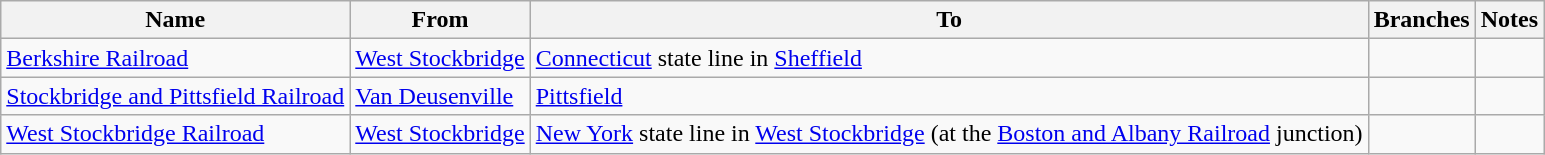<table class="wikitable">
<tr>
<th>Name</th>
<th>From</th>
<th>To</th>
<th>Branches</th>
<th>Notes</th>
</tr>
<tr>
<td><a href='#'>Berkshire Railroad</a></td>
<td><a href='#'>West Stockbridge</a></td>
<td><a href='#'>Connecticut</a> state line in <a href='#'>Sheffield</a></td>
<td></td>
<td></td>
</tr>
<tr>
<td><a href='#'>Stockbridge and Pittsfield Railroad</a></td>
<td><a href='#'>Van Deusenville</a></td>
<td><a href='#'>Pittsfield</a></td>
<td></td>
<td></td>
</tr>
<tr>
<td><a href='#'>West Stockbridge Railroad</a></td>
<td><a href='#'>West Stockbridge</a></td>
<td><a href='#'>New York</a> state line in <a href='#'>West Stockbridge</a> (at the <a href='#'>Boston and Albany Railroad</a> junction)</td>
<td></td>
<td></td>
</tr>
</table>
